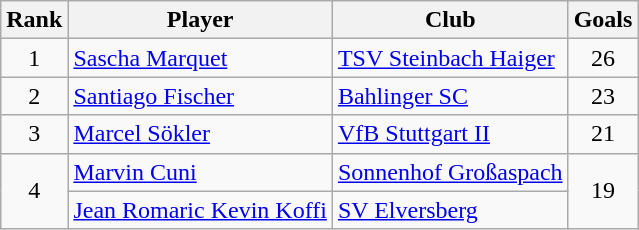<table class="wikitable" style="text-align:center">
<tr>
<th>Rank</th>
<th>Player</th>
<th>Club</th>
<th>Goals</th>
</tr>
<tr>
<td>1</td>
<td align="left"> <a href='#'>Sascha Marquet</a></td>
<td align="left"><a href='#'>TSV Steinbach Haiger</a></td>
<td>26</td>
</tr>
<tr>
<td>2</td>
<td align="left"> <a href='#'>Santiago Fischer</a></td>
<td align="left"><a href='#'>Bahlinger SC</a></td>
<td>23</td>
</tr>
<tr>
<td>3</td>
<td align="left"> <a href='#'>Marcel Sökler</a></td>
<td align="left"><a href='#'>VfB Stuttgart II</a></td>
<td>21</td>
</tr>
<tr>
<td rowspan=2>4</td>
<td align="left"> <a href='#'>Marvin Cuni</a></td>
<td align="left"><a href='#'>Sonnenhof Großaspach</a></td>
<td rowspan=2>19</td>
</tr>
<tr>
<td align="left"> <a href='#'>Jean Romaric Kevin Koffi</a></td>
<td align="left"><a href='#'>SV Elversberg</a></td>
</tr>
</table>
